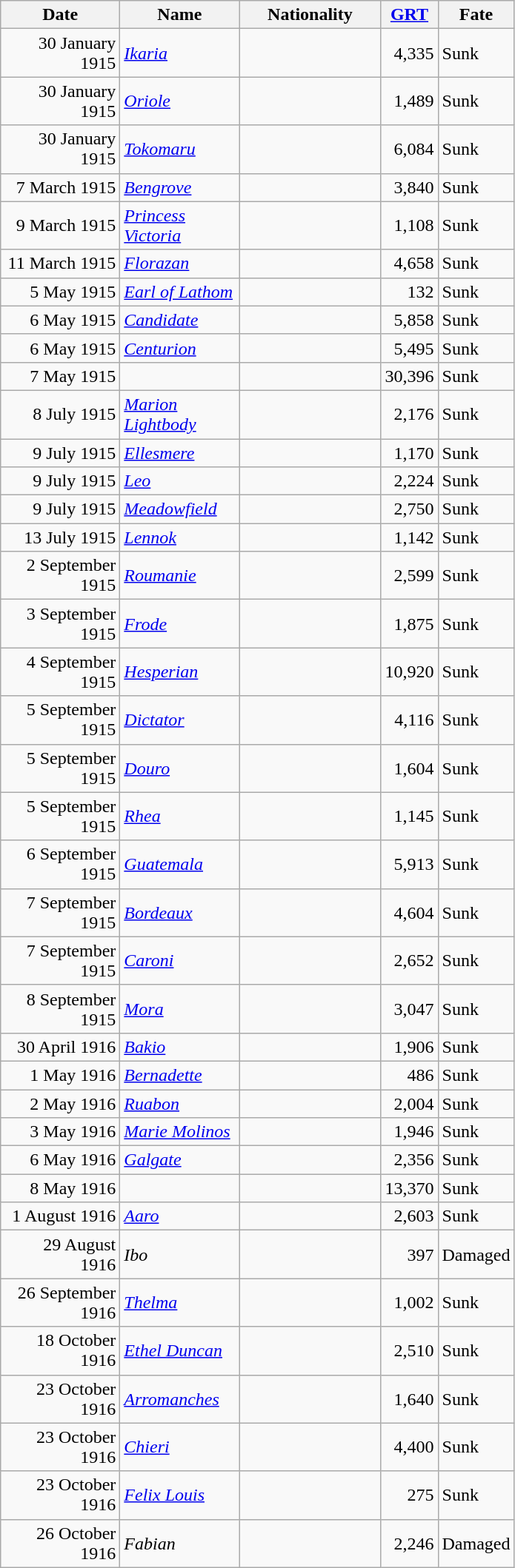<table class="wikitable sortable">
<tr>
<th width="100px">Date</th>
<th width="100px">Name</th>
<th width="120px">Nationality</th>
<th width="25px"><a href='#'>GRT</a></th>
<th width="25px">Fate</th>
</tr>
<tr>
<td align="right">30 January 1915</td>
<td align="left"><a href='#'><em>Ikaria</em></a></td>
<td align="left"></td>
<td align="right">4,335</td>
<td align="left">Sunk</td>
</tr>
<tr>
<td align="right">30 January 1915</td>
<td align="left"><a href='#'><em>Oriole</em></a></td>
<td align="left"></td>
<td align="right">1,489</td>
<td align="left">Sunk</td>
</tr>
<tr>
<td align="right">30 January 1915</td>
<td align="left"><a href='#'><em>Tokomaru</em></a></td>
<td align="left"></td>
<td align="right">6,084</td>
<td align="left">Sunk</td>
</tr>
<tr>
<td align="right">7 March 1915</td>
<td align="left"><a href='#'><em>Bengrove</em></a></td>
<td align="left"></td>
<td align="right">3,840</td>
<td align="left">Sunk</td>
</tr>
<tr>
<td align="right">9 March 1915</td>
<td align="left"><a href='#'><em>Princess Victoria</em></a></td>
<td align="left"></td>
<td align="right">1,108</td>
<td align="left">Sunk</td>
</tr>
<tr>
<td align="right">11 March 1915</td>
<td align="left"><a href='#'><em>Florazan</em></a></td>
<td align="left"></td>
<td align="right">4,658</td>
<td align="left">Sunk</td>
</tr>
<tr>
<td align="right">5 May 1915</td>
<td align="left"><a href='#'><em>Earl of Lathom</em></a></td>
<td align="left"></td>
<td align="right">132</td>
<td align="left">Sunk</td>
</tr>
<tr>
<td align="right">6 May 1915</td>
<td align="left"><a href='#'><em>Candidate</em></a></td>
<td align="left"></td>
<td align="right">5,858</td>
<td align="left">Sunk</td>
</tr>
<tr>
<td align="right">6 May 1915</td>
<td align="left"><a href='#'><em>Centurion</em></a></td>
<td align="left"></td>
<td align="right">5,495</td>
<td align="left">Sunk</td>
</tr>
<tr>
<td align="right">7 May 1915</td>
<td align="left"></td>
<td align="left"></td>
<td align="right">30,396</td>
<td align="left">Sunk</td>
</tr>
<tr>
<td align="right">8 July 1915</td>
<td align="left"><a href='#'><em>Marion Lightbody</em></a></td>
<td align="left"></td>
<td align="right">2,176</td>
<td align="left">Sunk</td>
</tr>
<tr>
<td align="right">9 July 1915</td>
<td align="left"><a href='#'><em>Ellesmere</em></a></td>
<td align="left"></td>
<td align="right">1,170</td>
<td align="left">Sunk</td>
</tr>
<tr>
<td align="right">9 July 1915</td>
<td align="left"><a href='#'><em>Leo</em></a></td>
<td align="left"></td>
<td align="right">2,224</td>
<td align="left">Sunk</td>
</tr>
<tr>
<td align="right">9 July 1915</td>
<td align="left"><a href='#'><em>Meadowfield</em></a></td>
<td align="left"></td>
<td align="right">2,750</td>
<td align="left">Sunk</td>
</tr>
<tr>
<td align="right">13 July 1915</td>
<td align="left"><a href='#'><em>Lennok</em></a></td>
<td align="left"></td>
<td align="right">1,142</td>
<td align="left">Sunk</td>
</tr>
<tr>
<td align="right">2 September 1915</td>
<td align="left"><a href='#'><em>Roumanie</em></a></td>
<td align="left"></td>
<td align="right">2,599</td>
<td align="left">Sunk</td>
</tr>
<tr>
<td align="right">3 September 1915</td>
<td align="left"><a href='#'><em>Frode</em></a></td>
<td align="left"></td>
<td align="right">1,875</td>
<td align="left">Sunk</td>
</tr>
<tr>
<td align="right">4 September 1915</td>
<td align="left"><a href='#'><em>Hesperian</em></a></td>
<td align="left"></td>
<td align="right">10,920</td>
<td align="left">Sunk</td>
</tr>
<tr>
<td align="right">5 September 1915</td>
<td align="left"><a href='#'><em>Dictator</em></a></td>
<td align="left"></td>
<td align="right">4,116</td>
<td align="left">Sunk</td>
</tr>
<tr>
<td align="right">5 September 1915</td>
<td align="left"><a href='#'><em>Douro</em></a></td>
<td align="left"></td>
<td align="right">1,604</td>
<td align="left">Sunk</td>
</tr>
<tr>
<td align="right">5 September 1915</td>
<td align="left"><a href='#'><em>Rhea</em></a></td>
<td align="left"></td>
<td align="right">1,145</td>
<td align="left">Sunk</td>
</tr>
<tr>
<td align="right">6 September 1915</td>
<td align="left"><a href='#'><em>Guatemala</em></a></td>
<td align="left"></td>
<td align="right">5,913</td>
<td align="left">Sunk</td>
</tr>
<tr>
<td align="right">7 September 1915</td>
<td align="left"><a href='#'><em>Bordeaux</em></a></td>
<td align="left"></td>
<td align="right">4,604</td>
<td align="left">Sunk</td>
</tr>
<tr>
<td align="right">7 September 1915</td>
<td align="left"><a href='#'><em>Caroni</em></a></td>
<td align="left"></td>
<td align="right">2,652</td>
<td align="left">Sunk</td>
</tr>
<tr>
<td align="right">8 September 1915</td>
<td align="left"><a href='#'><em>Mora</em></a></td>
<td align="left"></td>
<td align="right">3,047</td>
<td align="left">Sunk</td>
</tr>
<tr>
<td align="right">30 April 1916</td>
<td align="left"><a href='#'><em>Bakio</em></a></td>
<td align="left"></td>
<td align="right">1,906</td>
<td align="left">Sunk</td>
</tr>
<tr>
<td align="right">1 May 1916</td>
<td align="left"><a href='#'><em>Bernadette</em></a></td>
<td align="left"></td>
<td align="right">486</td>
<td align="left">Sunk</td>
</tr>
<tr>
<td align="right">2 May 1916</td>
<td align="left"><a href='#'><em>Ruabon</em></a></td>
<td align="left"></td>
<td align="right">2,004</td>
<td align="left">Sunk</td>
</tr>
<tr>
<td align="right">3 May 1916</td>
<td align="left"><a href='#'><em>Marie Molinos</em></a></td>
<td align="left"></td>
<td align="right">1,946</td>
<td align="left">Sunk</td>
</tr>
<tr>
<td align="right">6 May 1916</td>
<td align="left"><a href='#'><em>Galgate</em></a></td>
<td align="left"></td>
<td align="right">2,356</td>
<td align="left">Sunk</td>
</tr>
<tr>
<td align="right">8 May 1916</td>
<td align="left"></td>
<td align="left"></td>
<td align="right">13,370</td>
<td align="left">Sunk</td>
</tr>
<tr>
<td align="right">1 August 1916</td>
<td align="left"><a href='#'><em>Aaro</em></a></td>
<td align="left"></td>
<td align="right">2,603</td>
<td align="left">Sunk</td>
</tr>
<tr>
<td align="right">29 August 1916</td>
<td align="left"><em>Ibo</em></td>
<td align="left"></td>
<td align="right">397</td>
<td align="left">Damaged</td>
</tr>
<tr>
<td align="right">26 September 1916</td>
<td align="left"><a href='#'><em>Thelma</em></a></td>
<td align="left"></td>
<td align="right">1,002</td>
<td align="left">Sunk</td>
</tr>
<tr>
<td align="right">18 October 1916</td>
<td align="left"><a href='#'><em>Ethel Duncan</em></a></td>
<td align="left"></td>
<td align="right">2,510</td>
<td align="left">Sunk</td>
</tr>
<tr>
<td align="right">23 October 1916</td>
<td align="left"><a href='#'><em>Arromanches</em></a></td>
<td align="left"></td>
<td align="right">1,640</td>
<td align="left">Sunk</td>
</tr>
<tr>
<td align="right">23 October 1916</td>
<td align="left"><a href='#'><em>Chieri</em></a></td>
<td align="left"></td>
<td align="right">4,400</td>
<td align="left">Sunk</td>
</tr>
<tr>
<td align="right">23 October 1916</td>
<td align="left"><a href='#'><em>Felix Louis</em></a></td>
<td align="left"></td>
<td align="right">275</td>
<td align="left">Sunk</td>
</tr>
<tr>
<td align="right">26 October 1916</td>
<td align="left"><em>Fabian</em></td>
<td align="left"></td>
<td align="right">2,246</td>
<td align="left">Damaged</td>
</tr>
</table>
